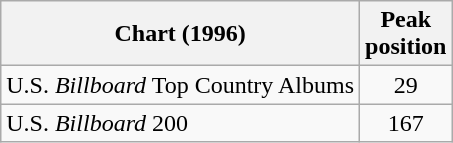<table class="wikitable">
<tr>
<th>Chart (1996)</th>
<th>Peak<br>position</th>
</tr>
<tr>
<td>U.S. <em>Billboard</em> Top Country Albums</td>
<td align="center">29</td>
</tr>
<tr>
<td>U.S. <em>Billboard</em> 200</td>
<td align="center">167</td>
</tr>
</table>
